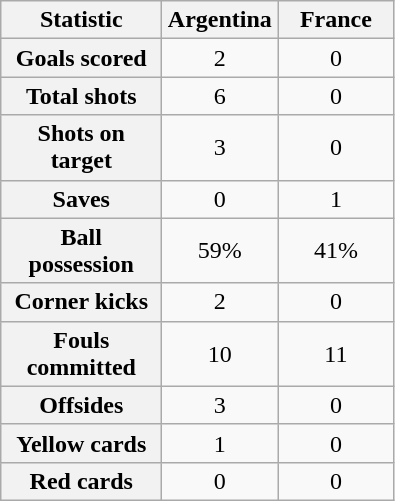<table class="wikitable plainrowheaders" style="text-align:center; display:inline-table;">
<tr>
<th scope="col" style="width:100px">Statistic</th>
<th scope="col" style="width:70px">Argentina</th>
<th scope="col" style="width:70px">France</th>
</tr>
<tr>
<th scope=row>Goals scored</th>
<td>2</td>
<td>0</td>
</tr>
<tr>
<th scope=row>Total shots</th>
<td>6</td>
<td>0</td>
</tr>
<tr>
<th scope=row>Shots on target</th>
<td>3</td>
<td>0</td>
</tr>
<tr>
<th scope=row>Saves</th>
<td>0</td>
<td>1</td>
</tr>
<tr>
<th scope=row>Ball possession</th>
<td>59%</td>
<td>41%</td>
</tr>
<tr>
<th scope=row>Corner kicks</th>
<td>2</td>
<td>0</td>
</tr>
<tr>
<th scope=row>Fouls committed</th>
<td>10</td>
<td>11</td>
</tr>
<tr>
<th scope=row>Offsides</th>
<td>3</td>
<td>0</td>
</tr>
<tr>
<th scope=row>Yellow cards</th>
<td>1</td>
<td>0</td>
</tr>
<tr>
<th scope=row>Red cards</th>
<td>0</td>
<td>0</td>
</tr>
</table>
